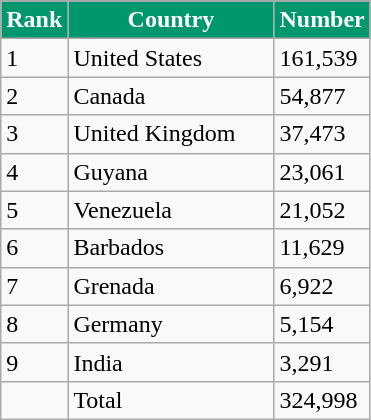<table class="wikitable">
<tr>
</tr>
<tr style="color:white;">
<th style="width:5px; background:#00966E;">Rank</th>
<th style="width:130px; background:#00966E;">Country</th>
<th style="width:50px; background:#00966E;">Number</th>
</tr>
<tr>
<td>1</td>
<td>United States</td>
<td>161,539</td>
</tr>
<tr>
<td>2</td>
<td>Canada</td>
<td>54,877</td>
</tr>
<tr>
<td>3</td>
<td>United Kingdom</td>
<td>37,473</td>
</tr>
<tr>
<td>4</td>
<td>Guyana</td>
<td>23,061</td>
</tr>
<tr>
<td>5</td>
<td>Venezuela</td>
<td>21,052</td>
</tr>
<tr>
<td>6</td>
<td>Barbados</td>
<td>11,629</td>
</tr>
<tr>
<td>7</td>
<td>Grenada</td>
<td>6,922</td>
</tr>
<tr>
<td>8</td>
<td>Germany</td>
<td>5,154</td>
</tr>
<tr>
<td>9</td>
<td>India</td>
<td>3,291</td>
</tr>
<tr>
<td></td>
<td>Total</td>
<td>324,998</td>
</tr>
</table>
